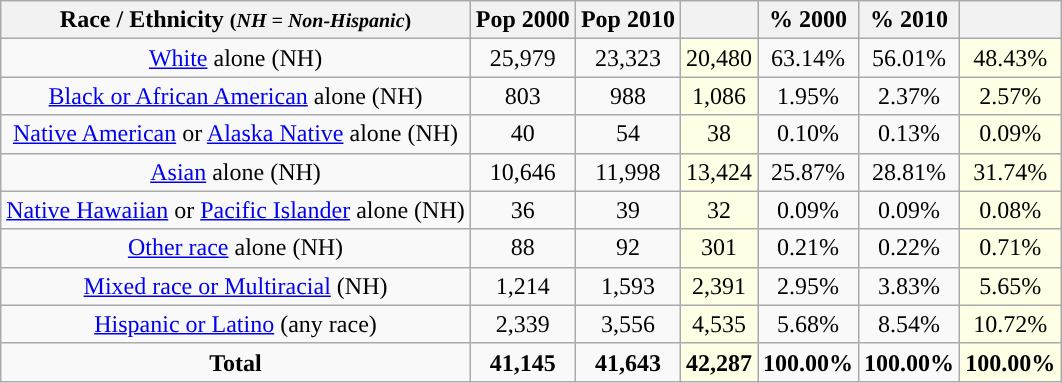<table class="wikitable" style="text-align:center;">
<tr>
<th>Race / Ethnicity <small>(<em>NH = Non-Hispanic</em>)</small></th>
<th>Pop 2000</th>
<th>Pop 2010</th>
<th></th>
<th>% 2000</th>
<th>% 2010</th>
<th></th>
</tr>
<tr>
<td><a href='#'>White</a> alone (NH)</td>
<td>25,979</td>
<td>23,323</td>
<td style='background: #ffffe6;'>20,480</td>
<td>63.14%</td>
<td>56.01%</td>
<td style='background: #ffffe6;'>48.43%</td>
</tr>
<tr>
<td><a href='#'>Black or African American</a> alone (NH)</td>
<td>803</td>
<td>988</td>
<td style='background: #ffffe6;'>1,086</td>
<td>1.95%</td>
<td>2.37%</td>
<td style='background: #ffffe6;'>2.57%</td>
</tr>
<tr>
<td><a href='#'>Native American</a> or <a href='#'>Alaska Native</a> alone (NH)</td>
<td>40</td>
<td>54</td>
<td style='background: #ffffe6;'>38</td>
<td>0.10%</td>
<td>0.13%</td>
<td style='background: #ffffe6;'>0.09%</td>
</tr>
<tr>
<td><a href='#'>Asian</a> alone (NH)</td>
<td>10,646</td>
<td>11,998</td>
<td style='background: #ffffe6;'>13,424</td>
<td>25.87%</td>
<td>28.81%</td>
<td style='background: #ffffe6;'>31.74%</td>
</tr>
<tr>
<td><a href='#'>Native Hawaiian</a> or <a href='#'>Pacific Islander</a> alone (NH)</td>
<td>36</td>
<td>39</td>
<td style='background: #ffffe6;'>32</td>
<td>0.09%</td>
<td>0.09%</td>
<td style='background: #ffffe6;'>0.08%</td>
</tr>
<tr>
<td><a href='#'>Other race</a> alone (NH)</td>
<td>88</td>
<td>92</td>
<td style='background: #ffffe6;'>301</td>
<td>0.21%</td>
<td>0.22%</td>
<td style='background: #ffffe6;'>0.71%</td>
</tr>
<tr>
<td><a href='#'>Mixed race or Multiracial</a> (NH)</td>
<td>1,214</td>
<td>1,593</td>
<td style='background: #ffffe6;'>2,391</td>
<td>2.95%</td>
<td>3.83%</td>
<td style='background: #ffffe6;'>5.65%</td>
</tr>
<tr>
<td><a href='#'>Hispanic or Latino</a> (any race)</td>
<td>2,339</td>
<td>3,556</td>
<td style='background: #ffffe6;'>4,535</td>
<td>5.68%</td>
<td>8.54%</td>
<td style='background: #ffffe6;'>10.72%</td>
</tr>
<tr>
<td><strong>Total</strong></td>
<td><strong>41,145</strong></td>
<td><strong>41,643</strong></td>
<td style='background: #ffffe6;'><strong>42,287</strong></td>
<td><strong>100.00%</strong></td>
<td><strong>100.00%</strong></td>
<td style='background: #ffffe6;'><strong>100.00%</strong></td>
</tr>
</table>
